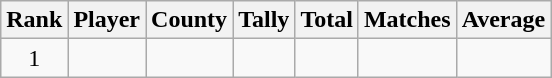<table class="wikitable">
<tr>
<th>Rank</th>
<th>Player</th>
<th>County</th>
<th>Tally</th>
<th>Total</th>
<th>Matches</th>
<th>Average</th>
</tr>
<tr>
<td rowspan=1 align=center>1</td>
<td></td>
<td></td>
<td align=center></td>
<td align=center></td>
<td align=center></td>
<td align=center></td>
</tr>
</table>
